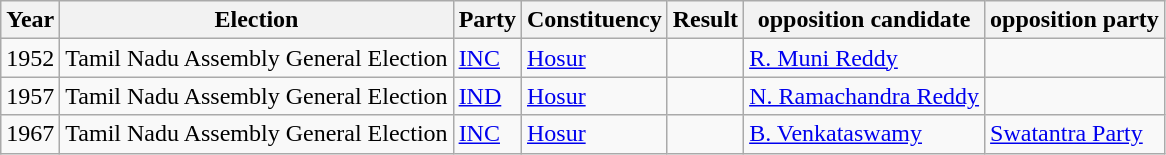<table class="wikitable">
<tr>
<th>Year</th>
<th>Election</th>
<th>Party</th>
<th>Constituency</th>
<th>Result</th>
<th>opposition candidate</th>
<th>opposition party</th>
</tr>
<tr>
<td>1952</td>
<td>Tamil Nadu Assembly General Election</td>
<td><a href='#'>INC</a></td>
<td><a href='#'>Hosur</a></td>
<td></td>
<td><a href='#'>R. Muni Reddy</a></td>
<td></td>
</tr>
<tr>
<td>1957</td>
<td>Tamil Nadu Assembly General Election</td>
<td><a href='#'>IND</a></td>
<td><a href='#'>Hosur</a></td>
<td></td>
<td><a href='#'>N. Ramachandra Reddy</a></td>
<td></td>
</tr>
<tr>
<td>1967</td>
<td>Tamil Nadu Assembly General Election</td>
<td><a href='#'>INC</a></td>
<td><a href='#'>Hosur</a></td>
<td></td>
<td><a href='#'>B. Venkataswamy</a></td>
<td><a href='#'>Swatantra Party</a></td>
</tr>
</table>
